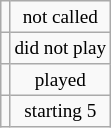<table class="wikitable" style="text-align:center;font-size:80%;">
<tr style="vertical-align:middle;">
<td></td>
<td>not called</td>
</tr>
<tr>
<td></td>
<td>did not play</td>
</tr>
<tr>
<td></td>
<td>played</td>
</tr>
<tr>
<td></td>
<td>starting 5</td>
</tr>
</table>
